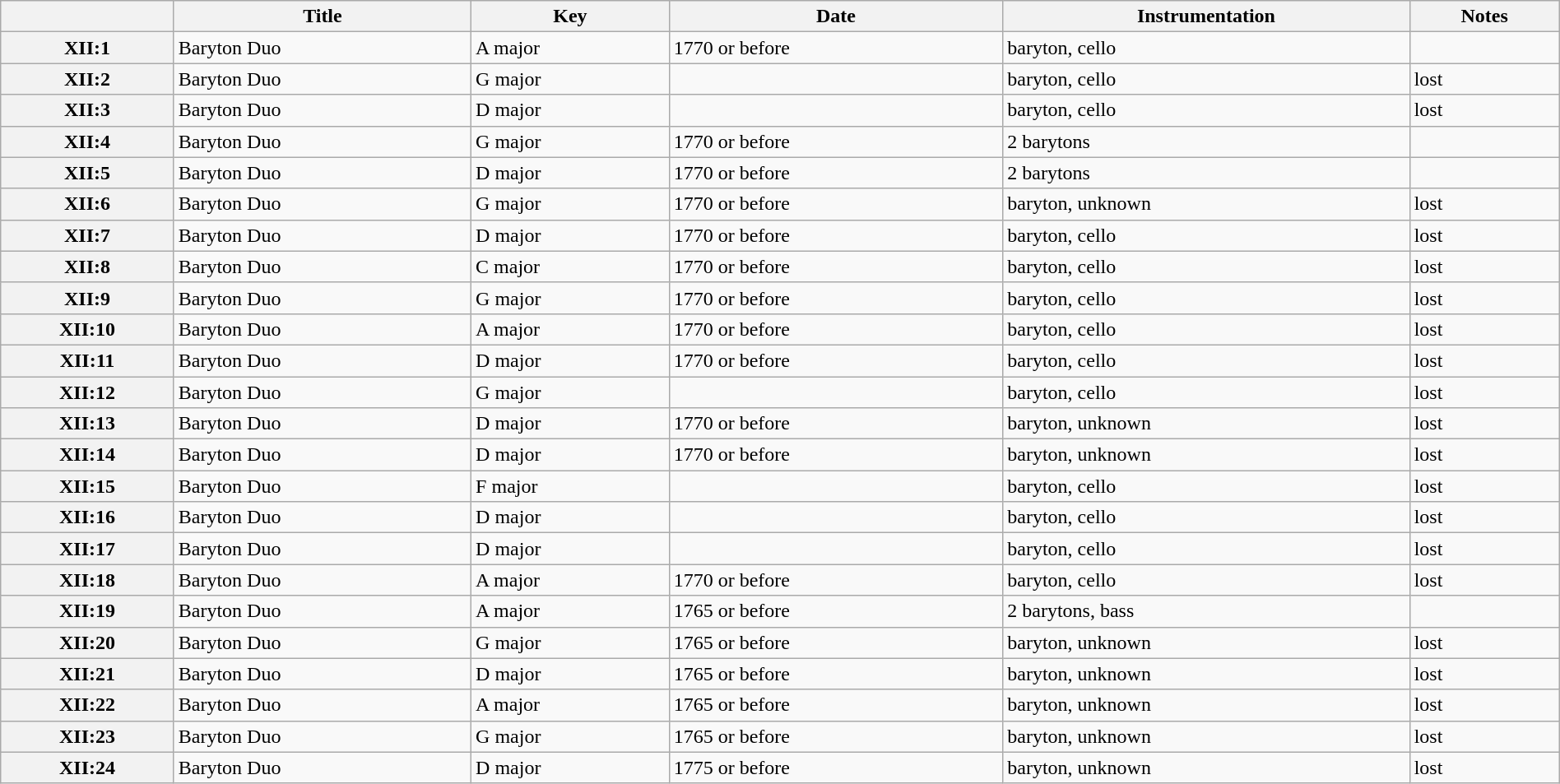<table class="wikitable sortable" style="text-align: left" width=100%>
<tr>
<th scope="col"><a href='#'></a></th>
<th scope="col">Title</th>
<th scope="col">Key</th>
<th scope="col">Date</th>
<th scope="col">Instrumentation</th>
<th scope="col">Notes</th>
</tr>
<tr>
<th scope="row">XII:1</th>
<td>Baryton Duo</td>
<td>A major</td>
<td>1770 or before</td>
<td>baryton, cello</td>
<td></td>
</tr>
<tr>
<th scope="row">XII:2</th>
<td>Baryton Duo</td>
<td>G major</td>
<td></td>
<td>baryton, cello</td>
<td>lost</td>
</tr>
<tr>
<th scope="row">XII:3</th>
<td>Baryton Duo</td>
<td>D major</td>
<td></td>
<td>baryton, cello</td>
<td>lost</td>
</tr>
<tr>
<th scope="row">XII:4</th>
<td>Baryton Duo</td>
<td>G major</td>
<td>1770 or before</td>
<td>2 barytons</td>
<td></td>
</tr>
<tr>
<th scope="row">XII:5</th>
<td>Baryton Duo</td>
<td>D major</td>
<td>1770 or before</td>
<td>2 barytons</td>
<td></td>
</tr>
<tr>
<th scope="row">XII:6</th>
<td>Baryton Duo</td>
<td>G major</td>
<td>1770 or before</td>
<td>baryton, unknown</td>
<td>lost</td>
</tr>
<tr>
<th scope="row">XII:7</th>
<td>Baryton Duo</td>
<td>D major</td>
<td>1770 or before</td>
<td>baryton, cello</td>
<td>lost</td>
</tr>
<tr>
<th scope="row">XII:8</th>
<td>Baryton Duo</td>
<td>C major</td>
<td>1770 or before</td>
<td>baryton, cello</td>
<td>lost</td>
</tr>
<tr>
<th scope="row">XII:9</th>
<td>Baryton Duo</td>
<td>G major</td>
<td>1770 or before</td>
<td>baryton, cello</td>
<td>lost</td>
</tr>
<tr>
<th scope="row">XII:10</th>
<td>Baryton Duo</td>
<td>A major</td>
<td>1770 or before</td>
<td>baryton, cello</td>
<td>lost</td>
</tr>
<tr>
<th scope="row">XII:11</th>
<td>Baryton Duo</td>
<td>D major</td>
<td>1770 or before</td>
<td>baryton, cello</td>
<td>lost</td>
</tr>
<tr>
<th scope="row">XII:12</th>
<td>Baryton Duo</td>
<td>G major</td>
<td></td>
<td>baryton, cello</td>
<td>lost</td>
</tr>
<tr>
<th scope="row">XII:13</th>
<td>Baryton Duo</td>
<td>D major</td>
<td>1770 or before</td>
<td>baryton, unknown</td>
<td>lost</td>
</tr>
<tr>
<th scope="row">XII:14</th>
<td>Baryton Duo</td>
<td>D major</td>
<td>1770 or before</td>
<td>baryton, unknown</td>
<td>lost</td>
</tr>
<tr>
<th scope="row">XII:15</th>
<td>Baryton Duo</td>
<td>F major</td>
<td></td>
<td>baryton, cello</td>
<td>lost</td>
</tr>
<tr>
<th scope="row">XII:16</th>
<td>Baryton Duo</td>
<td>D major</td>
<td></td>
<td>baryton, cello</td>
<td>lost</td>
</tr>
<tr>
<th scope="row">XII:17</th>
<td>Baryton Duo</td>
<td>D major</td>
<td></td>
<td>baryton, cello</td>
<td>lost</td>
</tr>
<tr>
<th scope="row">XII:18</th>
<td>Baryton Duo</td>
<td>A major</td>
<td>1770 or before</td>
<td>baryton, cello</td>
<td>lost</td>
</tr>
<tr>
<th scope="row">XII:19</th>
<td>Baryton Duo</td>
<td>A major</td>
<td>1765 or before</td>
<td>2 barytons, bass</td>
<td></td>
</tr>
<tr>
<th scope="row">XII:20</th>
<td>Baryton Duo</td>
<td>G major</td>
<td>1765 or before</td>
<td>baryton, unknown</td>
<td>lost</td>
</tr>
<tr>
<th scope="row">XII:21</th>
<td>Baryton Duo</td>
<td>D major</td>
<td>1765 or before</td>
<td>baryton, unknown</td>
<td>lost</td>
</tr>
<tr>
<th scope="row">XII:22</th>
<td>Baryton Duo</td>
<td>A major</td>
<td>1765 or before</td>
<td>baryton, unknown</td>
<td>lost</td>
</tr>
<tr>
<th scope="row">XII:23</th>
<td>Baryton Duo</td>
<td>G major</td>
<td>1765 or before</td>
<td>baryton, unknown</td>
<td>lost</td>
</tr>
<tr>
<th scope="row">XII:24</th>
<td>Baryton Duo</td>
<td>D major</td>
<td>1775 or before</td>
<td>baryton, unknown</td>
<td>lost</td>
</tr>
</table>
